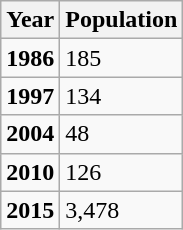<table class="wikitable">
<tr>
<th>Year</th>
<th>Population</th>
</tr>
<tr>
<td><strong>1986</strong></td>
<td>185</td>
</tr>
<tr>
<td><strong>1997</strong></td>
<td>134</td>
</tr>
<tr>
<td><strong>2004</strong></td>
<td>48</td>
</tr>
<tr>
<td><strong>2010</strong></td>
<td>126</td>
</tr>
<tr>
<td><strong>2015</strong></td>
<td>3,478</td>
</tr>
</table>
